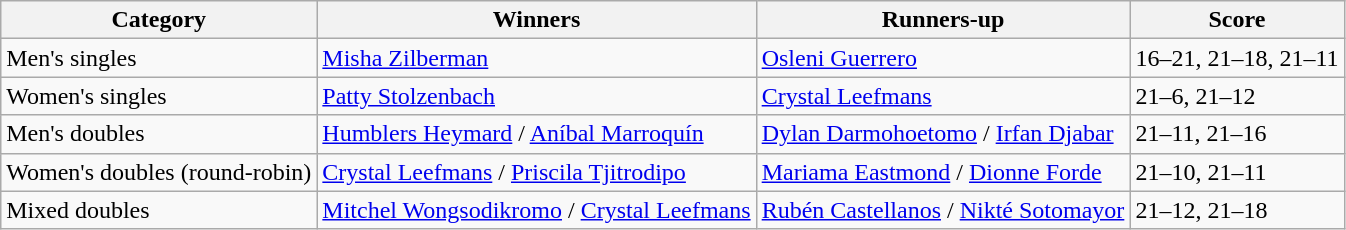<table class=wikitable style="white-space:nowrap;">
<tr>
<th>Category</th>
<th>Winners</th>
<th>Runners-up</th>
<th>Score</th>
</tr>
<tr>
<td>Men's singles</td>
<td> <a href='#'>Misha Zilberman</a></td>
<td> <a href='#'>Osleni Guerrero</a></td>
<td>16–21, 21–18, 21–11</td>
</tr>
<tr>
<td>Women's singles</td>
<td> <a href='#'>Patty Stolzenbach</a></td>
<td> <a href='#'>Crystal Leefmans</a></td>
<td>21–6, 21–12</td>
</tr>
<tr>
<td>Men's doubles</td>
<td> <a href='#'>Humblers Heymard</a> / <a href='#'>Aníbal Marroquín</a></td>
<td> <a href='#'>Dylan Darmohoetomo</a> / <a href='#'>Irfan Djabar</a></td>
<td>21–11, 21–16</td>
</tr>
<tr>
<td>Women's doubles (round-robin)</td>
<td> <a href='#'>Crystal Leefmans</a> / <a href='#'>Priscila Tjitrodipo</a></td>
<td> <a href='#'>Mariama Eastmond</a> / <a href='#'>Dionne Forde</a></td>
<td>21–10, 21–11</td>
</tr>
<tr>
<td>Mixed doubles</td>
<td> <a href='#'>Mitchel Wongsodikromo</a> / <a href='#'>Crystal Leefmans</a></td>
<td> <a href='#'>Rubén Castellanos</a> / <a href='#'>Nikté Sotomayor</a></td>
<td>21–12, 21–18</td>
</tr>
</table>
